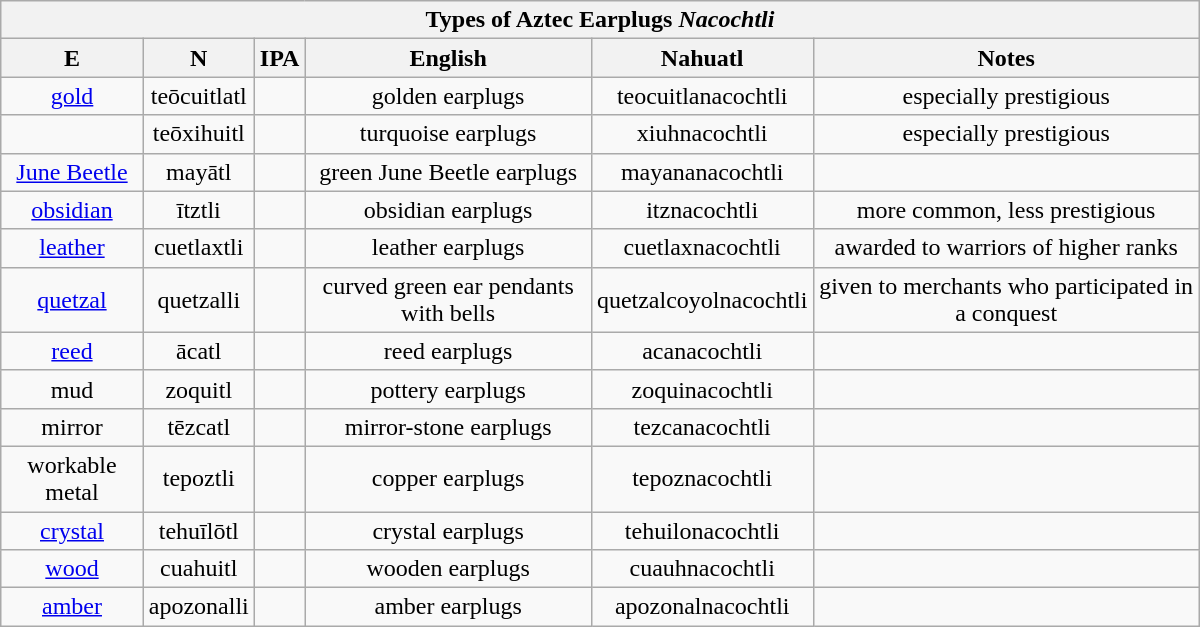<table class="wikitable" style="text-align: center; width: 800px; height: 25px;">
<tr>
<th colspan="7">Types of Aztec Earplugs <em>Nacochtli</em> </th>
</tr>
<tr>
<th>E</th>
<th>N</th>
<th>IPA</th>
<th>English</th>
<th>Nahuatl</th>
<th>Notes</th>
</tr>
<tr>
<td><a href='#'>gold</a></td>
<td>teōcuitlatl</td>
<td></td>
<td>golden earplugs</td>
<td>teocuitlanacochtli</td>
<td>especially prestigious</td>
</tr>
<tr>
<td></td>
<td>teōxihuitl</td>
<td></td>
<td>turquoise earplugs</td>
<td>xiuhnacochtli</td>
<td>especially prestigious</td>
</tr>
<tr>
<td><a href='#'>June Beetle</a></td>
<td>mayātl</td>
<td></td>
<td>green June Beetle earplugs</td>
<td>mayananacochtli</td>
<td></td>
</tr>
<tr>
<td><a href='#'>obsidian</a></td>
<td>ītztli</td>
<td></td>
<td>obsidian earplugs</td>
<td>itznacochtli</td>
<td>more common, less prestigious</td>
</tr>
<tr>
<td><a href='#'>leather</a></td>
<td>cuetlaxtli</td>
<td></td>
<td>leather earplugs</td>
<td>cuetlaxnacochtli</td>
<td>awarded to warriors of higher ranks</td>
</tr>
<tr>
<td><a href='#'>quetzal</a></td>
<td>quetzalli</td>
<td></td>
<td>curved green ear pendants with bells</td>
<td>quetzalcoyolnacochtli</td>
<td>given to merchants who participated in a conquest</td>
</tr>
<tr>
<td><a href='#'>reed</a></td>
<td>ācatl</td>
<td></td>
<td>reed earplugs</td>
<td>acanacochtli</td>
<td></td>
</tr>
<tr>
<td>mud</td>
<td>zoquitl</td>
<td></td>
<td>pottery earplugs</td>
<td>zoquinacochtli</td>
<td></td>
</tr>
<tr>
<td>mirror</td>
<td>tēzcatl</td>
<td></td>
<td>mirror-stone earplugs</td>
<td>tezcanacochtli</td>
<td></td>
</tr>
<tr>
<td>workable metal</td>
<td>tepoztli</td>
<td></td>
<td>copper earplugs</td>
<td>tepoznacochtli</td>
<td></td>
</tr>
<tr>
<td><a href='#'>crystal</a></td>
<td>tehuīlōtl</td>
<td></td>
<td>crystal earplugs</td>
<td>tehuilonacochtli</td>
<td></td>
</tr>
<tr>
<td><a href='#'>wood</a></td>
<td>cuahuitl</td>
<td></td>
<td>wooden earplugs</td>
<td>cuauhnacochtli</td>
<td></td>
</tr>
<tr>
<td><a href='#'>amber</a></td>
<td>apozonalli</td>
<td></td>
<td>amber earplugs</td>
<td>apozonalnacochtli</td>
<td></td>
</tr>
</table>
